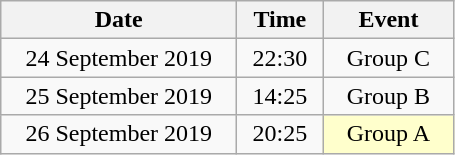<table class = "wikitable" style="text-align:center;">
<tr>
<th width=150>Date</th>
<th width=50>Time</th>
<th width=80>Event</th>
</tr>
<tr>
<td>24 September 2019</td>
<td>22:30</td>
<td>Group C</td>
</tr>
<tr>
<td>25 September 2019</td>
<td>14:25</td>
<td>Group B</td>
</tr>
<tr>
<td>26 September 2019</td>
<td>20:25</td>
<td bgcolor="ffffcc">Group A</td>
</tr>
</table>
